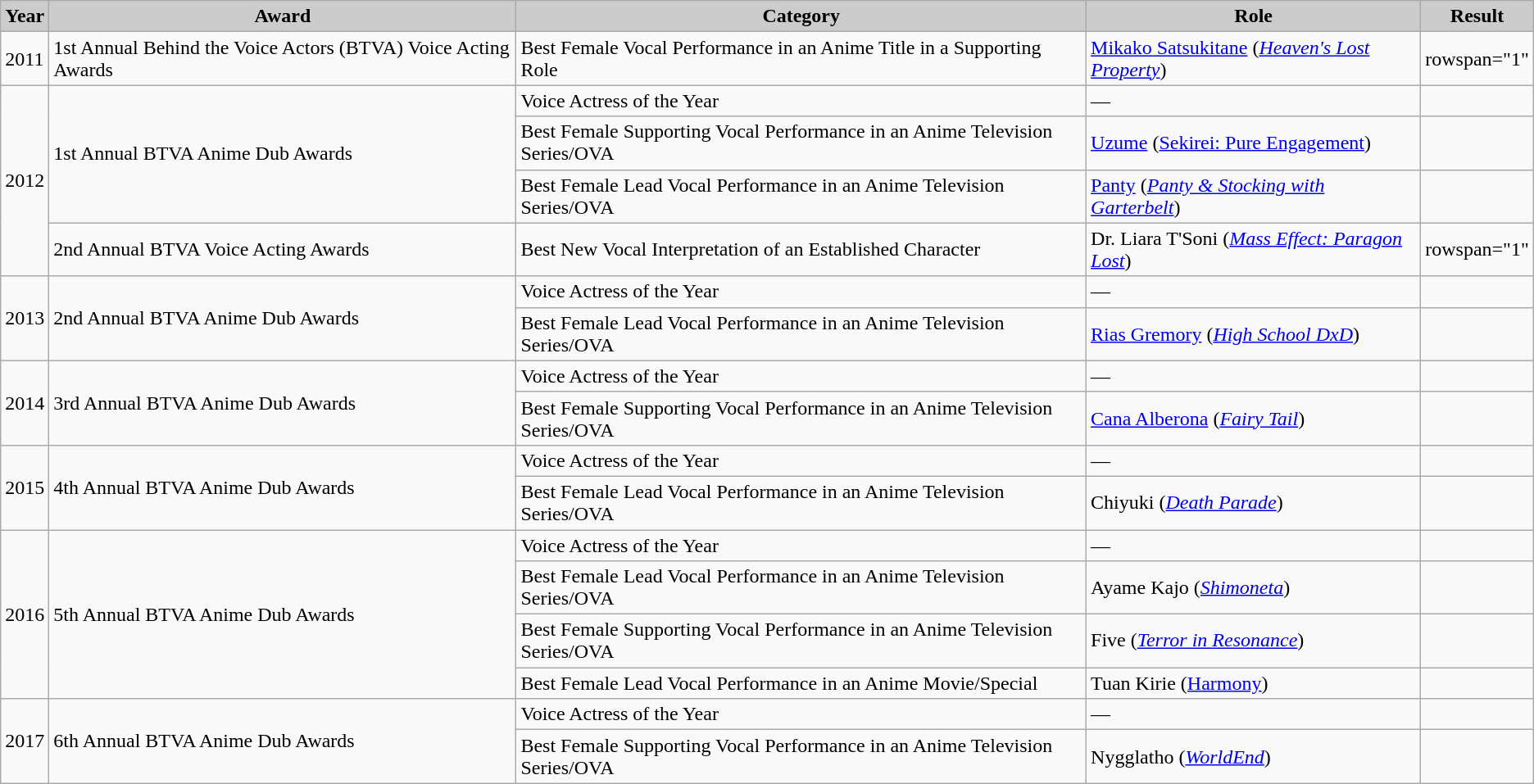<table class="wikitable" ;>
<tr style="text-align:center;">
<th style="background:#ccc;">Year</th>
<th style="background:#ccc;">Award</th>
<th style="background:#ccc;">Category</th>
<th style="background:#ccc;">Role</th>
<th style="background:#ccc;">Result</th>
</tr>
<tr>
<td>2011</td>
<td>1st Annual Behind the Voice Actors (BTVA) Voice Acting Awards</td>
<td>Best Female Vocal Performance in an Anime Title in a Supporting Role</td>
<td><a href='#'>Mikako Satsukitane</a> (<em><a href='#'>Heaven's Lost Property</a></em>)</td>
<td>rowspan="1" </td>
</tr>
<tr>
<td rowspan="4">2012</td>
<td rowspan="3">1st Annual BTVA Anime Dub Awards</td>
<td>Voice Actress of the Year</td>
<td>—</td>
<td></td>
</tr>
<tr>
<td>Best Female Supporting Vocal Performance in an Anime Television Series/OVA</td>
<td><a href='#'>Uzume</a> (<a href='#'>Sekirei: Pure Engagement</a>)</td>
<td></td>
</tr>
<tr>
<td>Best Female Lead Vocal Performance in an Anime Television Series/OVA</td>
<td><a href='#'>Panty</a> (<em><a href='#'>Panty & Stocking with Garterbelt</a></em>)</td>
<td></td>
</tr>
<tr>
<td>2nd Annual BTVA Voice Acting Awards</td>
<td>Best New Vocal Interpretation of an Established Character</td>
<td>Dr. Liara T'Soni (<em><a href='#'>Mass Effect: Paragon Lost</a></em>)</td>
<td>rowspan="1" </td>
</tr>
<tr>
<td rowspan="2">2013</td>
<td rowspan="2">2nd Annual BTVA Anime Dub Awards</td>
<td>Voice Actress of the Year</td>
<td>—</td>
<td></td>
</tr>
<tr>
<td>Best Female Lead Vocal Performance in an Anime Television Series/OVA</td>
<td><a href='#'>Rias Gremory</a> (<em><a href='#'>High School DxD</a></em>)</td>
<td></td>
</tr>
<tr>
<td rowspan="2">2014</td>
<td rowspan="2">3rd Annual BTVA Anime Dub Awards</td>
<td>Voice Actress of the Year</td>
<td>—</td>
<td></td>
</tr>
<tr>
<td>Best Female Supporting Vocal Performance in an Anime Television Series/OVA</td>
<td><a href='#'>Cana Alberona</a> (<em><a href='#'>Fairy Tail</a></em>)</td>
<td></td>
</tr>
<tr>
<td rowspan="2">2015</td>
<td rowspan="2">4th Annual BTVA Anime Dub Awards</td>
<td>Voice Actress of the Year</td>
<td>—</td>
<td></td>
</tr>
<tr>
<td>Best Female Lead Vocal Performance in an Anime Television Series/OVA</td>
<td>Chiyuki (<em><a href='#'>Death Parade</a></em>)</td>
<td></td>
</tr>
<tr>
<td rowspan="4">2016</td>
<td rowspan="4">5th Annual BTVA Anime Dub Awards</td>
<td>Voice Actress of the Year</td>
<td>—</td>
<td></td>
</tr>
<tr>
<td>Best Female Lead Vocal Performance in an Anime Television Series/OVA</td>
<td>Ayame Kajo (<em><a href='#'>Shimoneta</a></em>)</td>
<td></td>
</tr>
<tr>
<td>Best Female Supporting Vocal Performance in an Anime Television Series/OVA</td>
<td>Five (<em><a href='#'>Terror in Resonance</a></em>)</td>
<td></td>
</tr>
<tr>
<td>Best Female Lead Vocal Performance in an Anime Movie/Special</td>
<td>Tuan Kirie (<em><a href='#'></em>Harmony<em></a></em>)</td>
<td></td>
</tr>
<tr>
<td rowspan="2">2017</td>
<td rowspan="2">6th Annual BTVA Anime Dub Awards</td>
<td>Voice Actress of the Year</td>
<td>—</td>
<td></td>
</tr>
<tr>
<td>Best Female Supporting Vocal Performance in an Anime Television Series/OVA</td>
<td>Nygglatho (<em><a href='#'>WorldEnd</a></em>)</td>
<td></td>
</tr>
</table>
